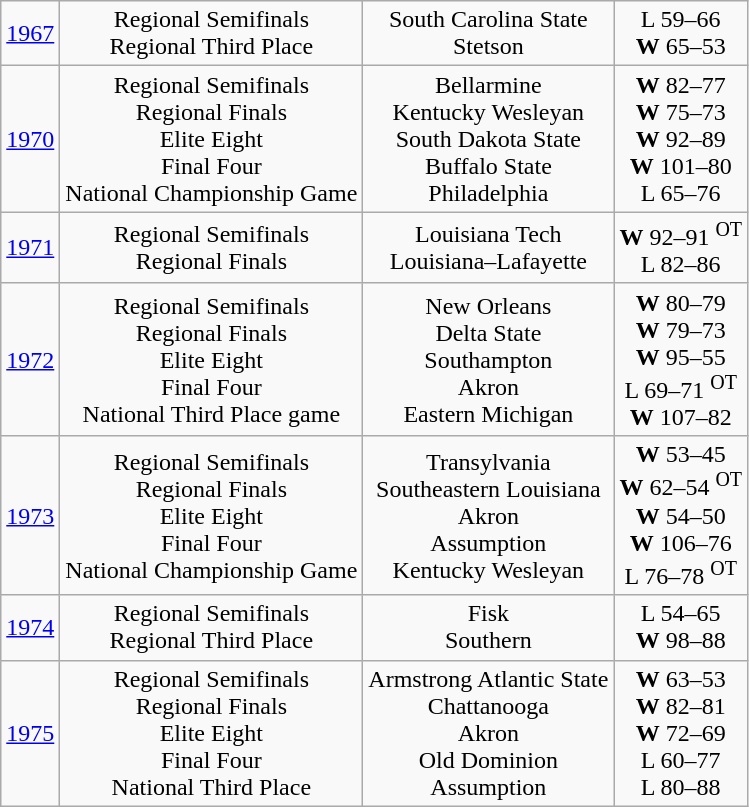<table class="wikitable">
<tr align="center">
<td><a href='#'>1967</a></td>
<td>Regional Semifinals<br>Regional Third Place</td>
<td>South Carolina State<br>Stetson</td>
<td>L 59–66<br><strong>W</strong> 65–53</td>
</tr>
<tr align="center">
<td><a href='#'>1970</a></td>
<td>Regional Semifinals<br>Regional Finals<br>Elite Eight<br>Final Four<br>National Championship Game</td>
<td>Bellarmine<br>Kentucky Wesleyan<br>South Dakota State<br>Buffalo State<br>Philadelphia</td>
<td><strong>W</strong> 82–77<br><strong>W</strong> 75–73<br><strong>W</strong> 92–89<br><strong>W</strong> 101–80<br>L 65–76</td>
</tr>
<tr align="center">
<td><a href='#'>1971</a></td>
<td>Regional Semifinals<br>Regional Finals</td>
<td>Louisiana Tech<br>Louisiana–Lafayette</td>
<td><strong>W</strong> 92–91 <sup>OT</sup><br>L 82–86</td>
</tr>
<tr align="center">
<td><a href='#'>1972</a></td>
<td>Regional Semifinals<br>Regional Finals<br>Elite Eight<br>Final Four<br>National Third Place game</td>
<td>New Orleans<br>Delta State<br>Southampton<br>Akron<br>Eastern Michigan</td>
<td><strong>W</strong> 80–79<br><strong>W</strong> 79–73<br><strong>W</strong> 95–55<br>L 69–71 <sup>OT</sup><br><strong>W</strong> 107–82</td>
</tr>
<tr align="center">
<td><a href='#'>1973</a></td>
<td>Regional Semifinals<br>Regional Finals<br>Elite Eight<br>Final Four<br>National Championship Game</td>
<td>Transylvania<br>Southeastern Louisiana<br>Akron<br>Assumption<br>Kentucky Wesleyan</td>
<td><strong>W</strong> 53–45<br><strong>W</strong> 62–54 <sup>OT</sup><br><strong>W</strong> 54–50<br><strong>W</strong> 106–76<br>L 76–78 <sup>OT</sup></td>
</tr>
<tr align="center">
<td><a href='#'>1974</a></td>
<td>Regional Semifinals<br>Regional Third Place</td>
<td>Fisk<br>Southern</td>
<td>L 54–65<br><strong>W</strong> 98–88</td>
</tr>
<tr align="center">
<td><a href='#'>1975</a></td>
<td>Regional Semifinals<br>Regional Finals<br>Elite Eight<br>Final Four<br>National Third Place</td>
<td>Armstrong Atlantic State<br>Chattanooga<br>Akron<br>Old Dominion<br>Assumption</td>
<td><strong>W</strong> 63–53<br><strong>W</strong> 82–81<br><strong>W</strong> 72–69<br>L 60–77<br>L 80–88</td>
</tr>
</table>
